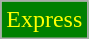<table class="wikitable">
<tr>
<td style="background:green; color:yellow">Express</td>
</tr>
</table>
